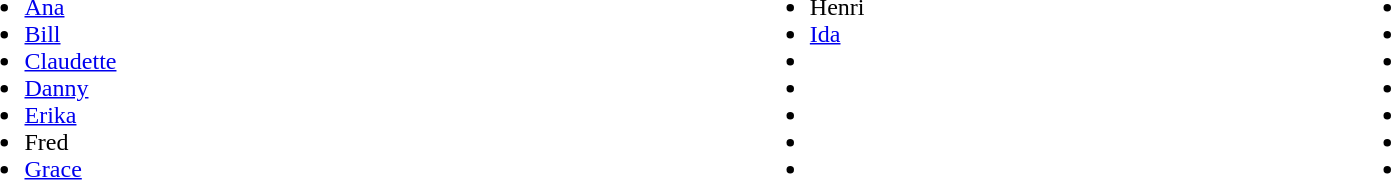<table style="width:90%;">
<tr>
<td><br><ul><li><a href='#'>Ana</a></li><li><a href='#'>Bill</a></li><li><a href='#'>Claudette</a></li><li><a href='#'>Danny</a></li><li><a href='#'>Erika</a></li><li>Fred</li><li><a href='#'>Grace</a></li></ul></td>
<td><br><ul><li>Henri</li><li><a href='#'>Ida</a></li><li></li><li></li><li></li><li></li><li></li></ul></td>
<td><br><ul><li></li><li></li><li></li><li></li><li></li><li></li><li></li></ul></td>
</tr>
</table>
